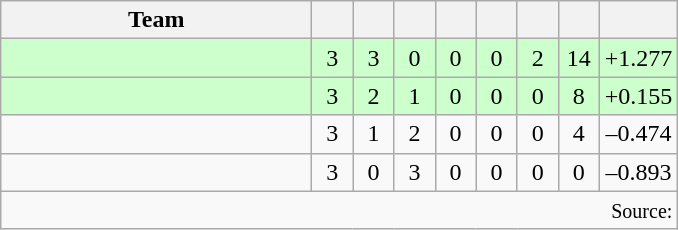<table class="wikitable" style="text-align:center">
<tr>
<th width=200>Team</th>
<th width=20></th>
<th width=20></th>
<th width=20></th>
<th width=20></th>
<th width=20></th>
<th width=20></th>
<th width=20></th>
<th width=45></th>
</tr>
<tr style="background:#cfc">
<td style="text-align:left;"></td>
<td>3</td>
<td>3</td>
<td>0</td>
<td>0</td>
<td>0</td>
<td>2</td>
<td>14</td>
<td>+1.277</td>
</tr>
<tr style="background:#cfc">
<td style="text-align:left;"></td>
<td>3</td>
<td>2</td>
<td>1</td>
<td>0</td>
<td>0</td>
<td>0</td>
<td>8</td>
<td>+0.155</td>
</tr>
<tr>
<td style="text-align:left;"></td>
<td>3</td>
<td>1</td>
<td>2</td>
<td>0</td>
<td>0</td>
<td>0</td>
<td>4</td>
<td>–0.474</td>
</tr>
<tr>
<td style="text-align:left;"></td>
<td>3</td>
<td>0</td>
<td>3</td>
<td>0</td>
<td>0</td>
<td>0</td>
<td>0</td>
<td>–0.893</td>
</tr>
<tr>
<td colspan="9" style="text-align:right;"><small>Source: </small></td>
</tr>
</table>
